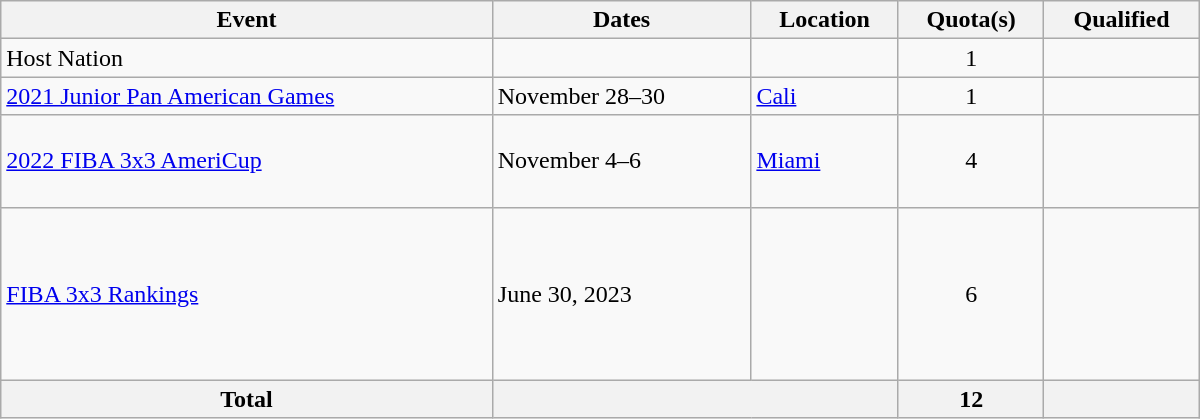<table class="wikitable" width=800>
<tr>
<th>Event</th>
<th>Dates</th>
<th>Location</th>
<th>Quota(s)</th>
<th>Qualified</th>
</tr>
<tr>
<td>Host Nation</td>
<td></td>
<td></td>
<td align=center>1</td>
<td></td>
</tr>
<tr>
<td><a href='#'>2021 Junior Pan American Games</a></td>
<td>November 28–30</td>
<td> <a href='#'>Cali</a></td>
<td align=center>1</td>
<td></td>
</tr>
<tr>
<td><a href='#'>2022 FIBA 3x3 AmeriCup</a></td>
<td>November 4–6</td>
<td> <a href='#'>Miami</a></td>
<td align=center>4</td>
<td><br><br><br></td>
</tr>
<tr>
<td><a href='#'>FIBA 3x3 Rankings</a></td>
<td>June 30, 2023</td>
<td></td>
<td align=center>6</td>
<td><s></s><br><br><br><br><br><br></td>
</tr>
<tr>
<th>Total</th>
<th colspan="2"></th>
<th>12</th>
<th></th>
</tr>
</table>
